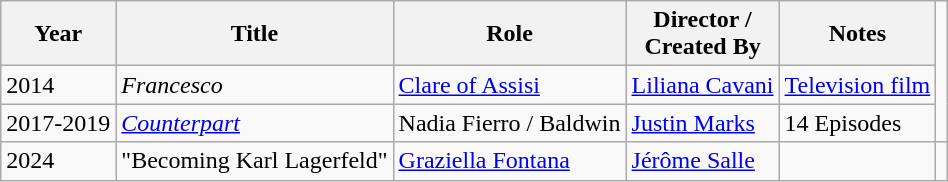<table class="wikitable sortable">
<tr>
<th>Year</th>
<th>Title</th>
<th>Role</th>
<th>Director /<br>Created By</th>
<th>Notes</th>
</tr>
<tr>
<td>2014</td>
<td><em>Francesco</em></td>
<td><a href='#'>Clare of Assisi</a></td>
<td><a href='#'>Liliana Cavani</a></td>
<td><a href='#'>Television film</a></td>
</tr>
<tr>
<td>2017-2019</td>
<td><em><a href='#'>Counterpart</a></em></td>
<td>Nadia Fierro / Baldwin</td>
<td><a href='#'>Justin Marks</a></td>
<td>14 Episodes</td>
</tr>
<tr>
<td>2024</td>
<td>"Becoming Karl Lagerfeld"</td>
<td><a href='#'>Graziella Fontana</a></td>
<td><a href='#'>Jérôme Salle</a></td>
<td></td>
<td></td>
</tr>
</table>
